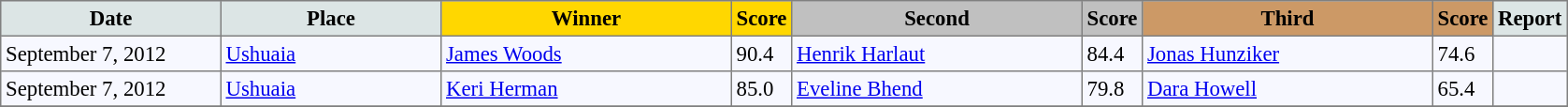<table cellpadding="3" cellspacing="0" border="1" style="background:#f7f8ff; font-size:95%; border:gray solid 1px; border-collapse:collapse;">
<tr style="background:#ccc; text-align:center;">
<td style="background:#dce5e5; width:150px;"><strong>Date</strong></td>
<td style="background:#dce5e5; width:150px;"><strong>Place</strong></td>
<td style="background:gold; width:200px;"><strong>Winner</strong></td>
<td style="background:gold;"><strong>Score</strong></td>
<td style="background:silver; width:200px;"><strong>Second</strong></td>
<td style="background:silver;"><strong>Score</strong></td>
<td style="background:#c96; width:200px;"><strong>Third</strong></td>
<td style="background:#c96;"><strong>Score</strong></td>
<td style="background:#dce5e5;"><strong>Report</strong></td>
</tr>
<tr style="text-align:left;">
<td>September 7, 2012</td>
<td> <a href='#'>Ushuaia</a></td>
<td> <a href='#'>James Woods</a></td>
<td>90.4</td>
<td> <a href='#'>Henrik Harlaut</a></td>
<td>84.4</td>
<td> <a href='#'>Jonas Hunziker</a></td>
<td>74.6</td>
<td></td>
</tr>
<tr style="text-align:left;">
<td>September 7, 2012</td>
<td> <a href='#'>Ushuaia</a></td>
<td> <a href='#'>Keri Herman</a></td>
<td>85.0</td>
<td> <a href='#'>Eveline Bhend</a></td>
<td>79.8</td>
<td> <a href='#'>Dara Howell</a></td>
<td>65.4</td>
<td> </td>
</tr>
<tr style="text-align:left;">
</tr>
</table>
